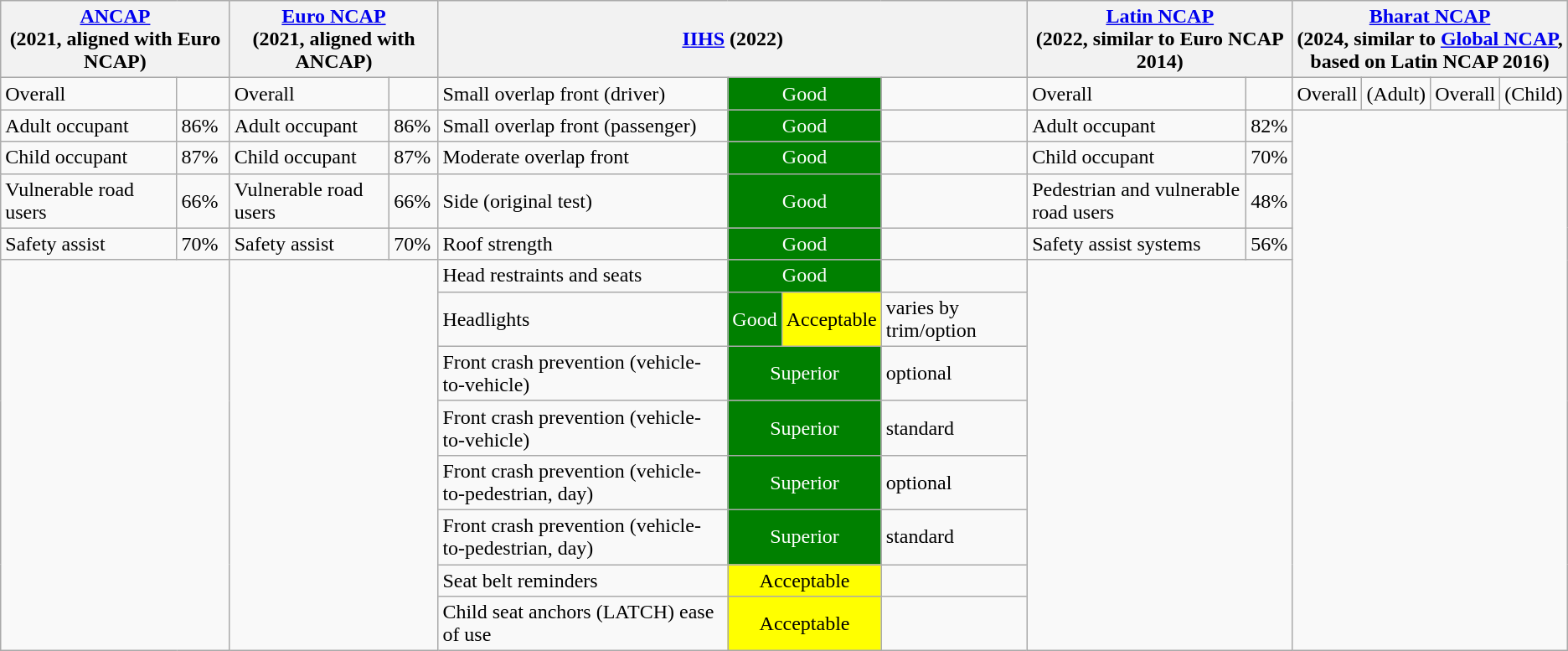<table class="wikitable">
<tr>
<th colspan="2"><a href='#'>ANCAP</a> <br> (2021, aligned with Euro NCAP) </th>
<th colspan="2"><a href='#'>Euro NCAP</a> <br> (2021, aligned with ANCAP) </th>
<th colspan="4"><a href='#'>IIHS</a> (2022)</th>
<th colspan="2"><a href='#'>Latin NCAP</a> <br> (2022, similar to Euro NCAP 2014)</th>
<th colspan="4"><a href='#'>Bharat NCAP</a> <br> (2024, similar to <a href='#'>Global NCAP</a>, <br> based on Latin NCAP 2016)</th>
</tr>
<tr>
<td>Overall</td>
<td></td>
<td>Overall</td>
<td></td>
<td>Small overlap front (driver)</td>
<td colspan="2" style="text-align:center;color:white;background:green">Good</td>
<td></td>
<td>Overall</td>
<td></td>
<td>Overall</td>
<td> (Adult)</td>
<td>Overall</td>
<td> (Child)</td>
</tr>
<tr>
<td>Adult occupant</td>
<td>86%</td>
<td>Adult occupant</td>
<td>86%</td>
<td>Small overlap front (passenger)</td>
<td colspan="2" style="text-align:center;color:white;background:green">Good</td>
<td></td>
<td>Adult occupant</td>
<td>82%</td>
</tr>
<tr>
<td>Child occupant</td>
<td>87%</td>
<td>Child occupant</td>
<td>87%</td>
<td>Moderate overlap front</td>
<td colspan="2" style="text-align:center;color:white;background:green">Good</td>
<td></td>
<td>Child occupant</td>
<td>70%</td>
</tr>
<tr>
<td>Vulnerable road users</td>
<td>66%</td>
<td>Vulnerable road users</td>
<td>66%</td>
<td>Side (original test)</td>
<td colspan="2" style="text-align:center;color:white;background:green">Good</td>
<td></td>
<td>Pedestrian and vulnerable road users</td>
<td>48%</td>
</tr>
<tr>
<td>Safety assist</td>
<td>70%</td>
<td>Safety assist</td>
<td>70%</td>
<td>Roof strength</td>
<td colspan="2" style="text-align:center;color:white;background:green">Good</td>
<td></td>
<td>Safety assist systems</td>
<td>56%</td>
</tr>
<tr>
<td colspan="2" rowspan="8"></td>
<td colspan="2" rowspan="8"></td>
<td>Head restraints and seats</td>
<td colspan="2" style="text-align:center;color:white;background:green">Good</td>
<td></td>
<td colspan="2" rowspan="8"></td>
</tr>
<tr>
<td>Headlights</td>
<td style="text-align:center;color:white;background:green">Good</td>
<td style="text-align:center;color:black;background:yellow">Acceptable</td>
<td>varies by trim/option</td>
</tr>
<tr>
<td>Front crash prevention (vehicle-to-vehicle)</td>
<td colspan="2" style="text-align:center;color:white;background:green">Superior</td>
<td>optional</td>
</tr>
<tr>
<td>Front crash prevention (vehicle-to-vehicle)</td>
<td colspan="2" style="text-align:center;color:white;background:green">Superior</td>
<td>standard</td>
</tr>
<tr>
<td>Front crash prevention (vehicle-to-pedestrian, day)</td>
<td colspan="2" style="text-align:center;color:white;background:green">Superior</td>
<td>optional</td>
</tr>
<tr>
<td>Front crash prevention (vehicle-to-pedestrian, day)</td>
<td colspan="2" style="text-align:center;color:white;background:green">Superior</td>
<td>standard</td>
</tr>
<tr>
<td>Seat belt reminders</td>
<td colspan="2" style="text-align:center;color:black;background:yellow">Acceptable</td>
<td></td>
</tr>
<tr>
<td>Child seat anchors (LATCH) ease of use</td>
<td colspan="2" style="text-align:center;color:black;background:yellow">Acceptable</td>
<td></td>
</tr>
</table>
